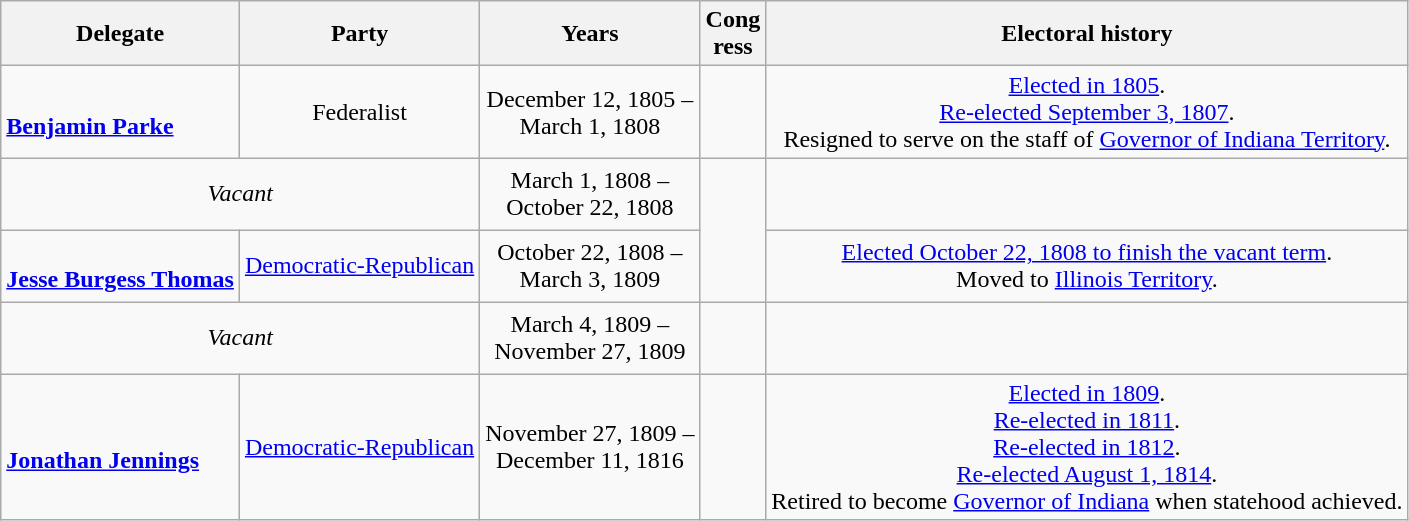<table class=wikitable style="text-align:center">
<tr>
<th>Delegate</th>
<th>Party</th>
<th>Years</th>
<th>Cong<br>ress</th>
<th>Electoral history</th>
</tr>
<tr style="height:3em">
<td align=left><br><strong><a href='#'>Benjamin Parke</a></strong><br></td>
<td>Federalist</td>
<td nowrap>December 12, 1805 –<br>March 1, 1808</td>
<td></td>
<td><a href='#'>Elected in 1805</a>.<br><a href='#'>Re-elected September 3, 1807</a>.<br>Resigned to serve on the staff of <a href='#'>Governor of Indiana Territory</a>.</td>
</tr>
<tr style="height:3em">
<td colspan=2><em>Vacant</em></td>
<td nowrap>March 1, 1808 –<br> October 22, 1808</td>
<td rowspan=2></td>
<td></td>
</tr>
<tr style="height:3em">
<td align=left><br><strong><a href='#'>Jesse Burgess Thomas</a></strong><br></td>
<td><a href='#'>Democratic-Republican</a></td>
<td nowrap>October 22, 1808 –<br>March 3, 1809</td>
<td><a href='#'>Elected October 22, 1808 to finish the vacant term</a>.<br>Moved to <a href='#'>Illinois Territory</a>.</td>
</tr>
<tr style="height:3em">
<td colspan=2><em>Vacant</em></td>
<td nowrap>March 4, 1809 –<br>November 27, 1809</td>
<td></td>
<td></td>
</tr>
<tr style="height:3em">
<td align=left><br><strong><a href='#'>Jonathan Jennings</a></strong><br></td>
<td><a href='#'>Democratic-Republican</a></td>
<td nowrap>November 27, 1809 –<br>December 11, 1816</td>
<td></td>
<td><a href='#'>Elected in 1809</a>.<br><a href='#'>Re-elected in 1811</a>.<br><a href='#'>Re-elected in 1812</a>.<br><a href='#'>Re-elected August 1, 1814</a>.<br>Retired to become <a href='#'>Governor of Indiana</a> when statehood achieved.</td>
</tr>
</table>
